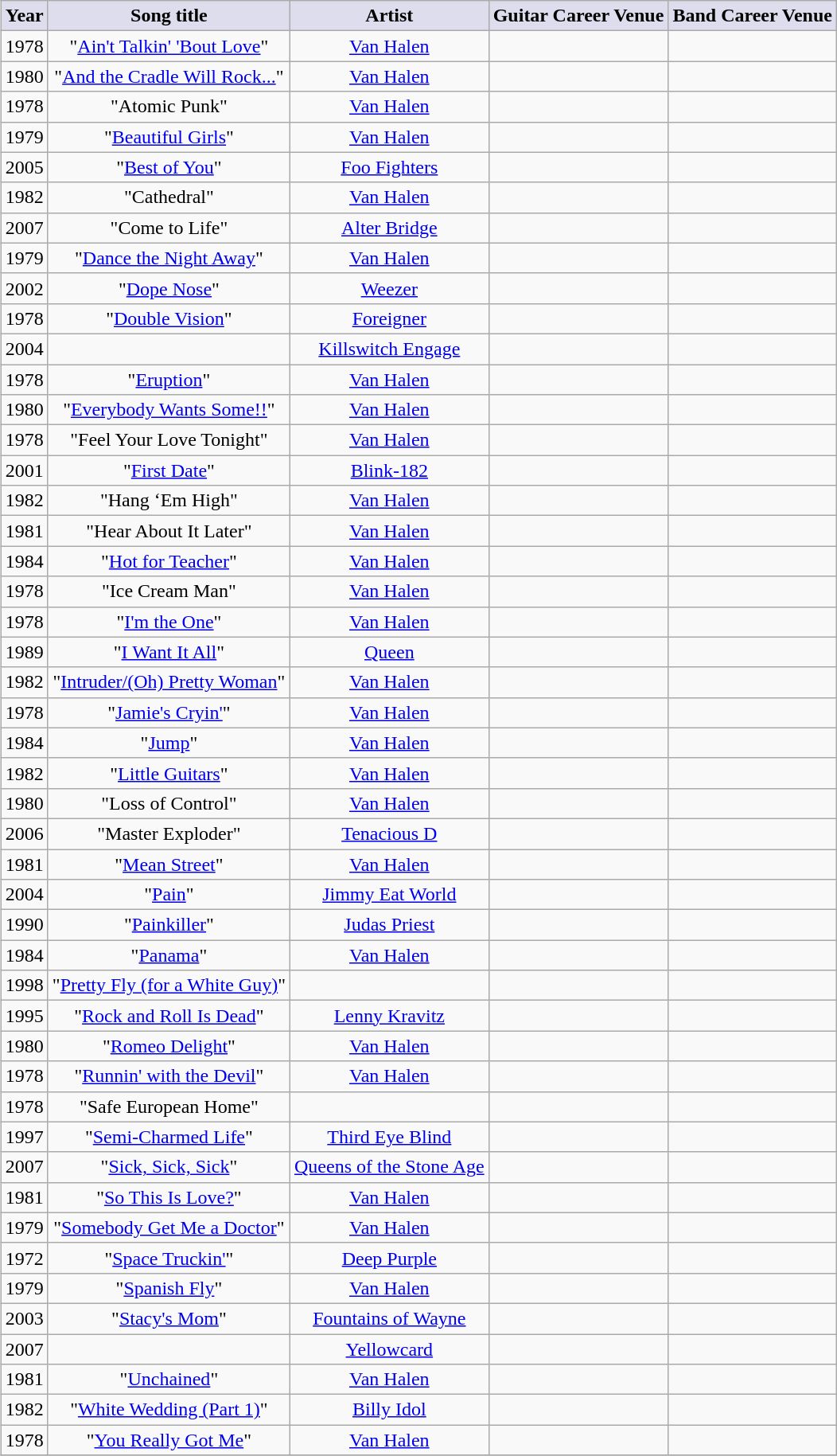<table class="wikitable sortable" style="text-align:center; margin: 5px;">
<tr>
<th style="background:#ddddee;">Year</th>
<th style="background:#ddddee;">Song title</th>
<th style="background:#ddddee;">Artist</th>
<th style="background:#ddddee;">Guitar Career Venue</th>
<th style="background:#ddddee;">Band Career Venue</th>
</tr>
<tr>
<td>1978</td>
<td>"<a href='#'>Ain't Talkin' 'Bout Love</a>"</td>
<td><a href='#'>Van Halen</a></td>
<td></td>
<td></td>
</tr>
<tr>
<td>1980</td>
<td>"<a href='#'>And the Cradle Will Rock...</a>"</td>
<td><a href='#'>Van Halen</a></td>
<td></td>
<td></td>
</tr>
<tr>
<td>1978</td>
<td>"Atomic Punk"</td>
<td><a href='#'>Van Halen</a></td>
<td></td>
<td></td>
</tr>
<tr>
<td>1979</td>
<td>"<a href='#'>Beautiful Girls</a>"</td>
<td><a href='#'>Van Halen</a></td>
<td></td>
<td></td>
</tr>
<tr>
<td>2005</td>
<td>"<a href='#'>Best of You</a>"</td>
<td><a href='#'>Foo Fighters</a></td>
<td></td>
<td></td>
</tr>
<tr>
<td>1982</td>
<td>"Cathedral"</td>
<td><a href='#'>Van Halen</a></td>
<td></td>
<td></td>
</tr>
<tr>
<td>2007</td>
<td>"Come to Life"</td>
<td><a href='#'>Alter Bridge</a></td>
<td></td>
<td></td>
</tr>
<tr>
<td>1979</td>
<td>"<a href='#'>Dance the Night Away</a>"</td>
<td><a href='#'>Van Halen</a></td>
<td></td>
<td></td>
</tr>
<tr>
<td>2002</td>
<td>"<a href='#'>Dope Nose</a>"</td>
<td><a href='#'>Weezer</a></td>
<td></td>
<td></td>
</tr>
<tr>
<td>1978</td>
<td>"<a href='#'>Double Vision</a>"</td>
<td><a href='#'>Foreigner</a></td>
<td></td>
<td></td>
</tr>
<tr>
<td>2004</td>
<td></td>
<td><a href='#'>Killswitch Engage</a></td>
<td></td>
<td></td>
</tr>
<tr>
<td>1978</td>
<td>"<a href='#'>Eruption</a>"</td>
<td><a href='#'>Van Halen</a></td>
<td></td>
<td></td>
</tr>
<tr>
<td>1980</td>
<td>"<a href='#'>Everybody Wants Some!!</a>"</td>
<td><a href='#'>Van Halen</a></td>
<td></td>
<td></td>
</tr>
<tr>
<td>1978</td>
<td>"Feel Your Love Tonight"</td>
<td><a href='#'>Van Halen</a></td>
<td></td>
<td></td>
</tr>
<tr>
<td>2001</td>
<td>"<a href='#'>First Date</a>"</td>
<td><a href='#'>Blink-182</a></td>
<td></td>
<td></td>
</tr>
<tr>
<td>1982</td>
<td>"Hang ‘Em High"</td>
<td><a href='#'>Van Halen</a></td>
<td></td>
<td></td>
</tr>
<tr>
<td>1981</td>
<td>"Hear About It Later"</td>
<td><a href='#'>Van Halen</a></td>
<td></td>
<td></td>
</tr>
<tr>
<td>1984</td>
<td>"<a href='#'>Hot for Teacher</a>"</td>
<td><a href='#'>Van Halen</a></td>
<td></td>
<td></td>
</tr>
<tr>
<td>1978</td>
<td>"Ice Cream Man"</td>
<td><a href='#'>Van Halen</a></td>
<td></td>
<td></td>
</tr>
<tr>
<td>1978</td>
<td>"<a href='#'>I'm the One</a>"</td>
<td><a href='#'>Van Halen</a></td>
<td></td>
<td></td>
</tr>
<tr>
<td>1989</td>
<td>"<a href='#'>I Want It All</a>"</td>
<td><a href='#'>Queen</a></td>
<td></td>
<td></td>
</tr>
<tr>
<td>1982</td>
<td>"<a href='#'>Intruder/(Oh) Pretty Woman</a>"</td>
<td><a href='#'>Van Halen</a></td>
<td></td>
<td></td>
</tr>
<tr>
<td>1978</td>
<td>"<a href='#'>Jamie's Cryin'</a>"</td>
<td><a href='#'>Van Halen</a></td>
<td></td>
<td></td>
</tr>
<tr>
<td>1984</td>
<td>"<a href='#'>Jump</a>"</td>
<td><a href='#'>Van Halen</a></td>
<td></td>
<td></td>
</tr>
<tr>
<td>1982</td>
<td>"<a href='#'>Little Guitars</a>"</td>
<td><a href='#'>Van Halen</a></td>
<td></td>
<td></td>
</tr>
<tr>
<td>1980</td>
<td>"Loss of Control"</td>
<td><a href='#'>Van Halen</a></td>
<td></td>
<td></td>
</tr>
<tr>
<td>2006</td>
<td>"Master Exploder"</td>
<td><a href='#'>Tenacious D</a></td>
<td></td>
<td></td>
</tr>
<tr>
<td>1981</td>
<td>"<a href='#'>Mean Street</a>"</td>
<td><a href='#'>Van Halen</a></td>
<td></td>
<td></td>
</tr>
<tr>
<td>2004</td>
<td>"<a href='#'>Pain</a>"</td>
<td><a href='#'>Jimmy Eat World</a></td>
<td></td>
<td></td>
</tr>
<tr>
<td>1990</td>
<td>"<a href='#'>Painkiller</a>"</td>
<td><a href='#'>Judas Priest</a></td>
<td></td>
<td></td>
</tr>
<tr>
<td>1984</td>
<td>"<a href='#'>Panama</a>"</td>
<td><a href='#'>Van Halen</a></td>
<td></td>
<td></td>
</tr>
<tr>
<td>1998</td>
<td>"<a href='#'>Pretty Fly (for a White Guy)</a>"</td>
<td></td>
<td></td>
<td></td>
</tr>
<tr>
<td>1995</td>
<td>"<a href='#'>Rock and Roll Is Dead</a>"</td>
<td><a href='#'>Lenny Kravitz</a></td>
<td></td>
<td></td>
</tr>
<tr>
<td>1980</td>
<td>"<a href='#'>Romeo Delight</a>"</td>
<td><a href='#'>Van Halen</a></td>
<td></td>
<td></td>
</tr>
<tr>
<td>1978</td>
<td>"<a href='#'>Runnin' with the Devil</a>"</td>
<td><a href='#'>Van Halen</a></td>
<td></td>
<td></td>
</tr>
<tr>
<td>1978</td>
<td>"Safe European Home"</td>
<td></td>
<td></td>
<td></td>
</tr>
<tr>
<td>1997</td>
<td>"<a href='#'>Semi-Charmed Life</a>"</td>
<td><a href='#'>Third Eye Blind</a></td>
<td></td>
<td></td>
</tr>
<tr>
<td>2007</td>
<td>"<a href='#'>Sick, Sick, Sick</a>"</td>
<td><a href='#'>Queens of the Stone Age</a></td>
<td></td>
<td></td>
</tr>
<tr>
<td>1981</td>
<td>"<a href='#'>So This Is Love?</a>"</td>
<td><a href='#'>Van Halen</a></td>
<td></td>
<td></td>
</tr>
<tr>
<td>1979</td>
<td>"<a href='#'>Somebody Get Me a Doctor</a>"</td>
<td><a href='#'>Van Halen</a></td>
<td></td>
<td></td>
</tr>
<tr>
<td>1972</td>
<td>"<a href='#'>Space Truckin'</a>"</td>
<td><a href='#'>Deep Purple</a></td>
<td></td>
<td></td>
</tr>
<tr>
<td>1979</td>
<td>"<a href='#'>Spanish Fly</a>"</td>
<td><a href='#'>Van Halen</a></td>
<td></td>
<td></td>
</tr>
<tr>
<td>2003</td>
<td>"<a href='#'>Stacy's Mom</a>"</td>
<td><a href='#'>Fountains of Wayne</a></td>
<td></td>
<td></td>
</tr>
<tr>
<td>2007</td>
<td></td>
<td><a href='#'>Yellowcard</a></td>
<td></td>
<td></td>
</tr>
<tr>
<td>1981</td>
<td>"<a href='#'>Unchained</a>"</td>
<td><a href='#'>Van Halen</a></td>
<td></td>
<td></td>
</tr>
<tr>
<td>1982</td>
<td>"<a href='#'>White Wedding (Part 1)</a>"</td>
<td><a href='#'>Billy Idol</a></td>
<td></td>
<td></td>
</tr>
<tr>
<td>1978</td>
<td>"<a href='#'>You Really Got Me</a>"</td>
<td><a href='#'>Van Halen</a></td>
<td></td>
<td></td>
</tr>
<tr>
</tr>
</table>
